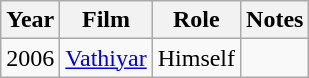<table class="wikitable sortable">
<tr>
<th>Year</th>
<th>Film</th>
<th>Role</th>
<th>Notes</th>
</tr>
<tr>
<td>2006</td>
<td><a href='#'>Vathiyar</a></td>
<td>Himself</td>
<td></td>
</tr>
</table>
